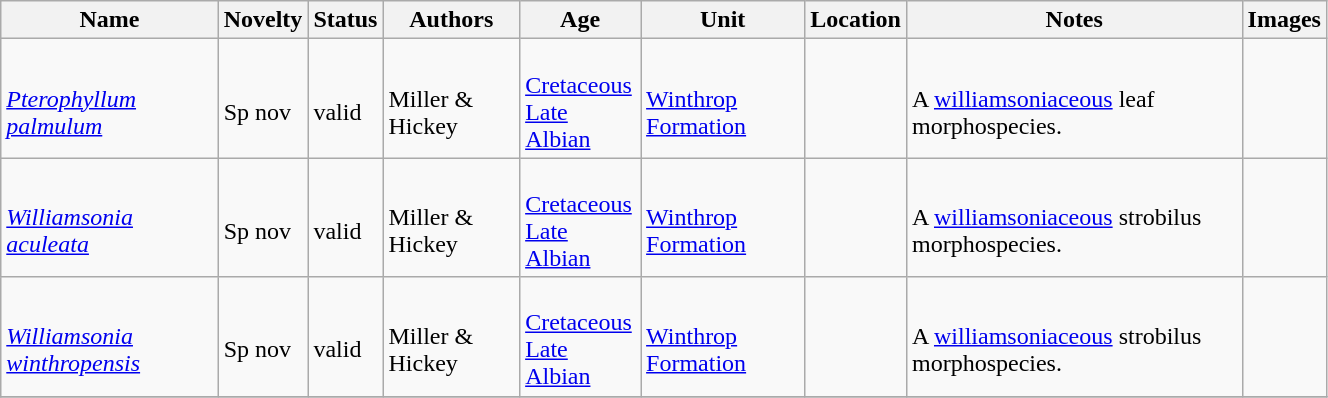<table class="wikitable sortable" align="center" width="70%">
<tr>
<th>Name</th>
<th>Novelty</th>
<th>Status</th>
<th>Authors</th>
<th>Age</th>
<th>Unit</th>
<th>Location</th>
<th>Notes</th>
<th>Images</th>
</tr>
<tr>
<td><br><em><a href='#'>Pterophyllum palmulum</a></em></td>
<td><br>Sp nov</td>
<td><br>valid</td>
<td><br>Miller & Hickey</td>
<td><br><a href='#'>Cretaceous</a><br><a href='#'>Late Albian</a></td>
<td><br><a href='#'>Winthrop Formation</a></td>
<td><br><br></td>
<td><br>A <a href='#'>williamsoniaceous</a> leaf morphospecies.</td>
<td></td>
</tr>
<tr>
<td><br><em><a href='#'>Williamsonia aculeata</a></em></td>
<td><br>Sp nov</td>
<td><br>valid</td>
<td><br>Miller & Hickey</td>
<td><br><a href='#'>Cretaceous</a><br><a href='#'>Late Albian</a></td>
<td><br><a href='#'>Winthrop Formation</a></td>
<td><br><br></td>
<td><br>A <a href='#'>williamsoniaceous</a> strobilus morphospecies.</td>
<td></td>
</tr>
<tr>
<td><br><em><a href='#'>Williamsonia winthropensis</a></em></td>
<td><br>Sp nov</td>
<td><br>valid</td>
<td><br>Miller & Hickey</td>
<td><br><a href='#'>Cretaceous</a><br><a href='#'>Late Albian</a></td>
<td><br><a href='#'>Winthrop Formation</a></td>
<td><br><br></td>
<td><br>A <a href='#'>williamsoniaceous</a> strobilus morphospecies.</td>
<td></td>
</tr>
<tr>
</tr>
</table>
